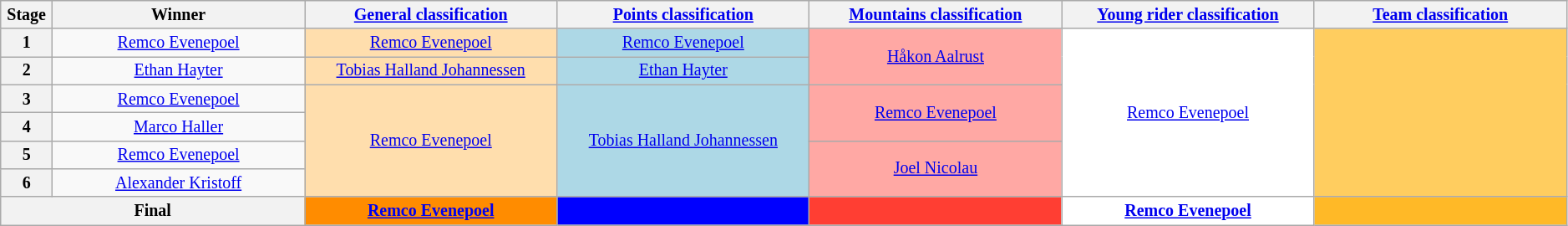<table class="wikitable" style="text-align: center; font-size:smaller;">
<tr style="background:#efefef;">
<th scope="col" style="width:2%;">Stage</th>
<th scope="col" style="width:14%;">Winner</th>
<th scope="col" style="width:14%;"><a href='#'>General classification</a><br></th>
<th scope="col" style="width:14%;"><a href='#'>Points classification</a><br></th>
<th scope="col" style="width:14%;"><a href='#'>Mountains classification</a><br></th>
<th scope="col" style="width:14%;"><a href='#'>Young rider classification</a><br></th>
<th scope="col" style="width:14%;"><a href='#'>Team classification</a></th>
</tr>
<tr>
<th>1</th>
<td><a href='#'>Remco Evenepoel</a></td>
<td style="background:navajowhite;"><a href='#'>Remco Evenepoel</a></td>
<td style="background:lightblue;"><a href='#'>Remco Evenepoel</a></td>
<td style="background:#FFA8A4;" rowspan="2"><a href='#'>Håkon Aalrust</a></td>
<td style="background:white;" rowspan="6"><a href='#'>Remco Evenepoel</a></td>
<td style="background:#FFCD5F;" rowspan="6"></td>
</tr>
<tr>
<th>2</th>
<td><a href='#'>Ethan Hayter</a></td>
<td style="background:navajowhite;"><a href='#'>Tobias Halland Johannessen</a></td>
<td style="background:lightblue;"><a href='#'>Ethan Hayter</a></td>
</tr>
<tr>
<th>3</th>
<td><a href='#'>Remco Evenepoel</a></td>
<td style="background:navajowhite;" rowspan="4"><a href='#'>Remco Evenepoel</a></td>
<td style="background:lightblue;" rowspan="4"><a href='#'>Tobias Halland Johannessen</a></td>
<td style="background:#FFA8A4;" rowspan="2"><a href='#'>Remco Evenepoel</a></td>
</tr>
<tr>
<th>4</th>
<td><a href='#'>Marco Haller</a></td>
</tr>
<tr>
<th>5</th>
<td><a href='#'>Remco Evenepoel</a></td>
<td style="background:#FFA8A4;" rowspan="2"><a href='#'>Joel Nicolau</a></td>
</tr>
<tr>
<th>6</th>
<td><a href='#'>Alexander Kristoff</a></td>
</tr>
<tr>
<th colspan="2">Final</th>
<th style="background:#FF8C00;"><a href='#'>Remco Evenepoel</a></th>
<th style="background:blue;"></th>
<th style="background:#FF3E33;"></th>
<th style="background:white;"><a href='#'>Remco Evenepoel</a></th>
<th style="background:#FFB927;"></th>
</tr>
</table>
